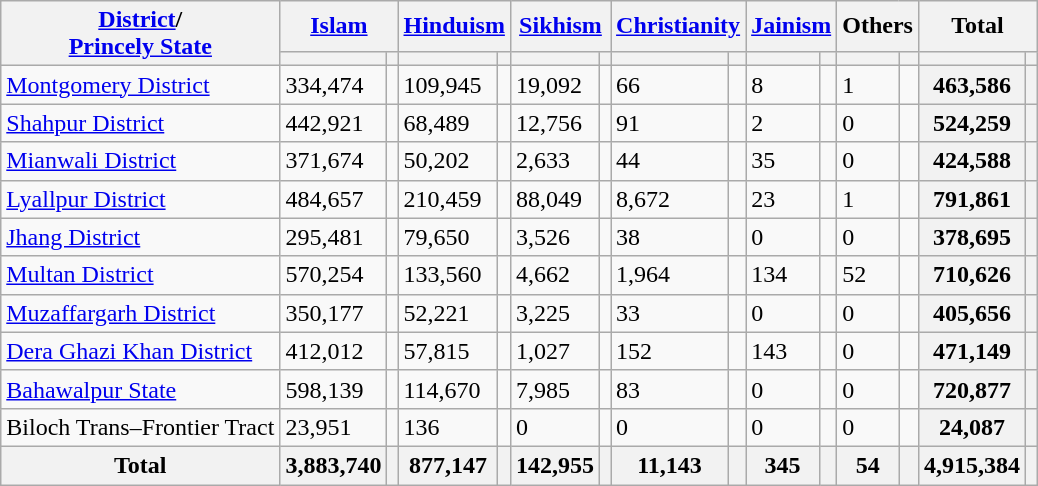<table class="wikitable sortable">
<tr>
<th rowspan="2"><a href='#'>District</a>/<br><a href='#'>Princely State</a></th>
<th colspan="2"><a href='#'>Islam</a> </th>
<th colspan="2"><a href='#'>Hinduism</a> </th>
<th colspan="2"><a href='#'>Sikhism</a> </th>
<th colspan="2"><a href='#'>Christianity</a> </th>
<th colspan="2"><a href='#'>Jainism</a> </th>
<th colspan="2">Others</th>
<th colspan="2">Total</th>
</tr>
<tr>
<th><a href='#'></a></th>
<th></th>
<th></th>
<th></th>
<th></th>
<th></th>
<th></th>
<th></th>
<th></th>
<th></th>
<th></th>
<th></th>
<th></th>
<th></th>
</tr>
<tr>
<td><a href='#'>Montgomery District</a></td>
<td>334,474</td>
<td></td>
<td>109,945</td>
<td></td>
<td>19,092</td>
<td></td>
<td>66</td>
<td></td>
<td>8</td>
<td></td>
<td>1</td>
<td></td>
<th>463,586</th>
<th></th>
</tr>
<tr>
<td><a href='#'>Shahpur District</a></td>
<td>442,921</td>
<td></td>
<td>68,489</td>
<td></td>
<td>12,756</td>
<td></td>
<td>91</td>
<td></td>
<td>2</td>
<td></td>
<td>0</td>
<td></td>
<th>524,259</th>
<th></th>
</tr>
<tr>
<td><a href='#'>Mianwali District</a></td>
<td>371,674</td>
<td></td>
<td>50,202</td>
<td></td>
<td>2,633</td>
<td></td>
<td>44</td>
<td></td>
<td>35</td>
<td></td>
<td>0</td>
<td></td>
<th>424,588</th>
<th></th>
</tr>
<tr>
<td><a href='#'>Lyallpur District</a></td>
<td>484,657</td>
<td></td>
<td>210,459</td>
<td></td>
<td>88,049</td>
<td></td>
<td>8,672</td>
<td></td>
<td>23</td>
<td></td>
<td>1</td>
<td></td>
<th>791,861</th>
<th></th>
</tr>
<tr>
<td><a href='#'>Jhang District</a></td>
<td>295,481</td>
<td></td>
<td>79,650</td>
<td></td>
<td>3,526</td>
<td></td>
<td>38</td>
<td></td>
<td>0</td>
<td></td>
<td>0</td>
<td></td>
<th>378,695</th>
<th></th>
</tr>
<tr>
<td><a href='#'>Multan District</a></td>
<td>570,254</td>
<td></td>
<td>133,560</td>
<td></td>
<td>4,662</td>
<td></td>
<td>1,964</td>
<td></td>
<td>134</td>
<td></td>
<td>52</td>
<td></td>
<th>710,626</th>
<th></th>
</tr>
<tr>
<td><a href='#'>Muzaffargarh District</a></td>
<td>350,177</td>
<td></td>
<td>52,221</td>
<td></td>
<td>3,225</td>
<td></td>
<td>33</td>
<td></td>
<td>0</td>
<td></td>
<td>0</td>
<td></td>
<th>405,656</th>
<th></th>
</tr>
<tr>
<td><a href='#'>Dera Ghazi Khan District</a></td>
<td>412,012</td>
<td></td>
<td>57,815</td>
<td></td>
<td>1,027</td>
<td></td>
<td>152</td>
<td></td>
<td>143</td>
<td></td>
<td>0</td>
<td></td>
<th>471,149</th>
<th></th>
</tr>
<tr>
<td><a href='#'>Bahawalpur State</a></td>
<td>598,139</td>
<td></td>
<td>114,670</td>
<td></td>
<td>7,985</td>
<td></td>
<td>83</td>
<td></td>
<td>0</td>
<td></td>
<td>0</td>
<td></td>
<th>720,877</th>
<th></th>
</tr>
<tr>
<td>Biloch Trans–Frontier Tract</td>
<td>23,951</td>
<td></td>
<td>136</td>
<td></td>
<td>0</td>
<td></td>
<td>0</td>
<td></td>
<td>0</td>
<td></td>
<td>0</td>
<td></td>
<th>24,087</th>
<th></th>
</tr>
<tr>
<th>Total</th>
<th>3,883,740</th>
<th></th>
<th>877,147</th>
<th></th>
<th>142,955</th>
<th></th>
<th>11,143</th>
<th></th>
<th>345</th>
<th></th>
<th>54</th>
<th></th>
<th>4,915,384</th>
<th></th>
</tr>
</table>
